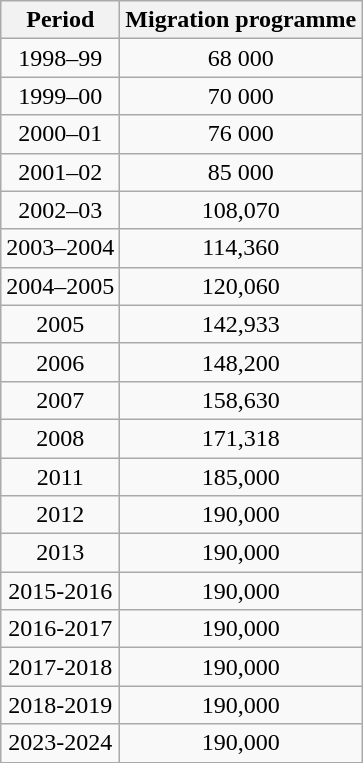<table class="wikitable" style="text-align:center">
<tr>
<th>Period</th>
<th>Migration programme</th>
</tr>
<tr>
<td>1998–99</td>
<td>68 000</td>
</tr>
<tr>
<td>1999–00</td>
<td>70 000 </td>
</tr>
<tr>
<td>2000–01</td>
<td>76 000 </td>
</tr>
<tr>
<td>2001–02</td>
<td>85 000 </td>
</tr>
<tr>
<td>2002–03</td>
<td>108,070 </td>
</tr>
<tr>
<td>2003–2004</td>
<td>114,360 </td>
</tr>
<tr>
<td>2004–2005</td>
<td>120,060 </td>
</tr>
<tr>
<td>2005</td>
<td>142,933 </td>
</tr>
<tr>
<td>2006</td>
<td>148,200 </td>
</tr>
<tr>
<td>2007</td>
<td>158,630 </td>
</tr>
<tr>
<td>2008</td>
<td>171,318 </td>
</tr>
<tr>
<td>2011</td>
<td>185,000 </td>
</tr>
<tr>
<td>2012</td>
<td>190,000 </td>
</tr>
<tr>
<td>2013</td>
<td>190,000</td>
</tr>
<tr>
<td>2015-2016</td>
<td>190,000</td>
</tr>
<tr>
<td>2016-2017</td>
<td>190,000</td>
</tr>
<tr>
<td>2017-2018</td>
<td>190,000</td>
</tr>
<tr>
<td>2018-2019</td>
<td>190,000</td>
</tr>
<tr>
<td>2023-2024</td>
<td>190,000</td>
</tr>
</table>
